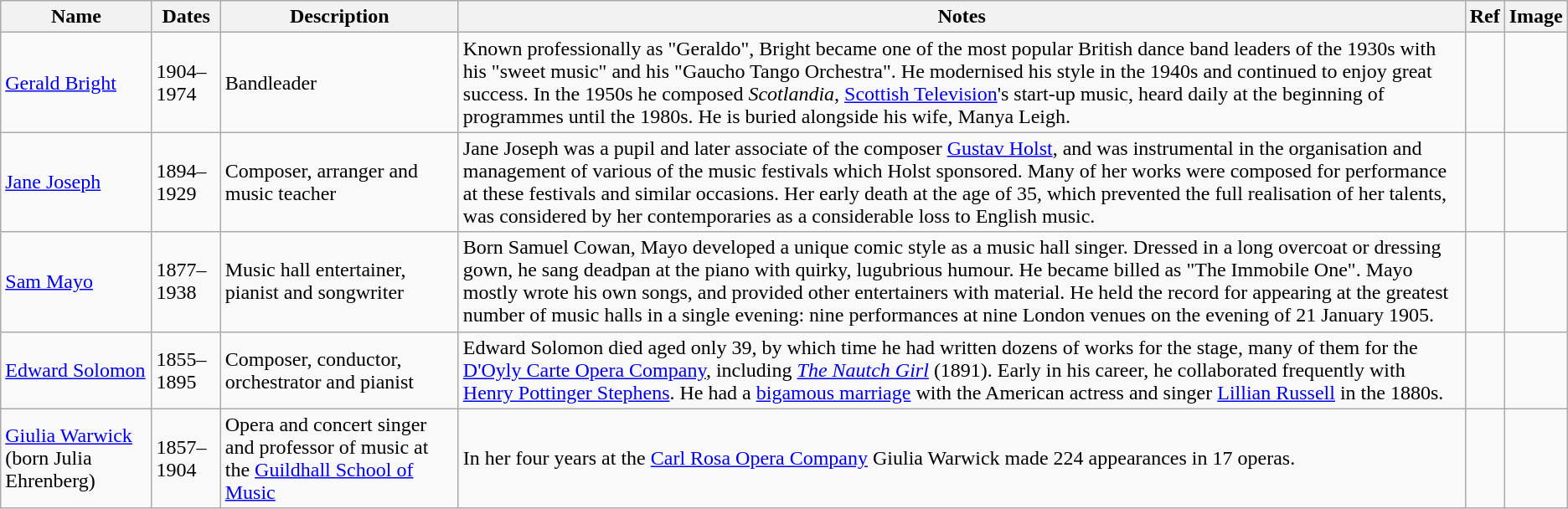<table class="wikitable sortable">
<tr>
<th>Name</th>
<th>Dates</th>
<th>Description</th>
<th>Notes</th>
<th>Ref</th>
<th>Image</th>
</tr>
<tr>
<td><a href='#'>Gerald Bright</a></td>
<td>1904–1974</td>
<td>Bandleader</td>
<td>Known professionally as "Geraldo", Bright became one of the most popular British dance band leaders of the 1930s with his "sweet music" and his "Gaucho Tango Orchestra". He modernised his style in the 1940s and continued to enjoy great success. In the 1950s he composed <em>Scotlandia</em>, <a href='#'>Scottish Television</a>'s start-up music, heard daily at the beginning of programmes until the 1980s. He is buried alongside his wife, Manya Leigh.</td>
<td></td>
<td></td>
</tr>
<tr>
<td><a href='#'>Jane Joseph</a></td>
<td>1894–1929</td>
<td>Composer, arranger and music teacher</td>
<td>Jane Joseph was a pupil and later associate of the composer <a href='#'>Gustav Holst</a>, and was instrumental in the organisation and management of various of the music festivals which Holst sponsored. Many of her works were composed for performance at these festivals and similar occasions. Her early death at the age of 35, which prevented the full realisation of her talents, was considered by her contemporaries as a considerable loss to English music.</td>
<td></td>
<td></td>
</tr>
<tr>
<td><a href='#'>Sam Mayo</a></td>
<td>1877–1938</td>
<td>Music hall entertainer, pianist and songwriter</td>
<td>Born Samuel Cowan, Mayo developed a unique comic style as a music hall singer. Dressed in a long overcoat or dressing gown, he sang deadpan at the piano with quirky, lugubrious humour. He became billed as "The Immobile One". Mayo mostly wrote his own songs, and provided other entertainers with material. He held the record for appearing at the greatest number of music halls in a single evening: nine performances at nine London venues on the evening of 21 January 1905.</td>
<td></td>
<td></td>
</tr>
<tr>
<td><a href='#'>Edward Solomon</a></td>
<td>1855–1895</td>
<td>Composer, conductor, orchestrator and pianist</td>
<td>Edward Solomon died aged only 39, by which time he had written dozens of works for the stage, many of them for the <a href='#'>D'Oyly Carte Opera Company</a>, including <em><a href='#'>The Nautch Girl</a></em> (1891). Early in his career, he collaborated frequently with <a href='#'>Henry Pottinger Stephens</a>. He had a <a href='#'>bigamous marriage</a> with the American actress and singer <a href='#'>Lillian Russell</a> in the 1880s.</td>
<td></td>
<td></td>
</tr>
<tr>
<td><a href='#'>Giulia Warwick</a> (born Julia Ehrenberg)</td>
<td>1857–1904</td>
<td>Opera and concert singer and professor of music at the <a href='#'>Guildhall School of Music</a></td>
<td>In her four years at the <a href='#'>Carl Rosa Opera Company</a> Giulia Warwick made 224 appearances in 17 operas.</td>
<td></td>
<td></td>
</tr>
</table>
